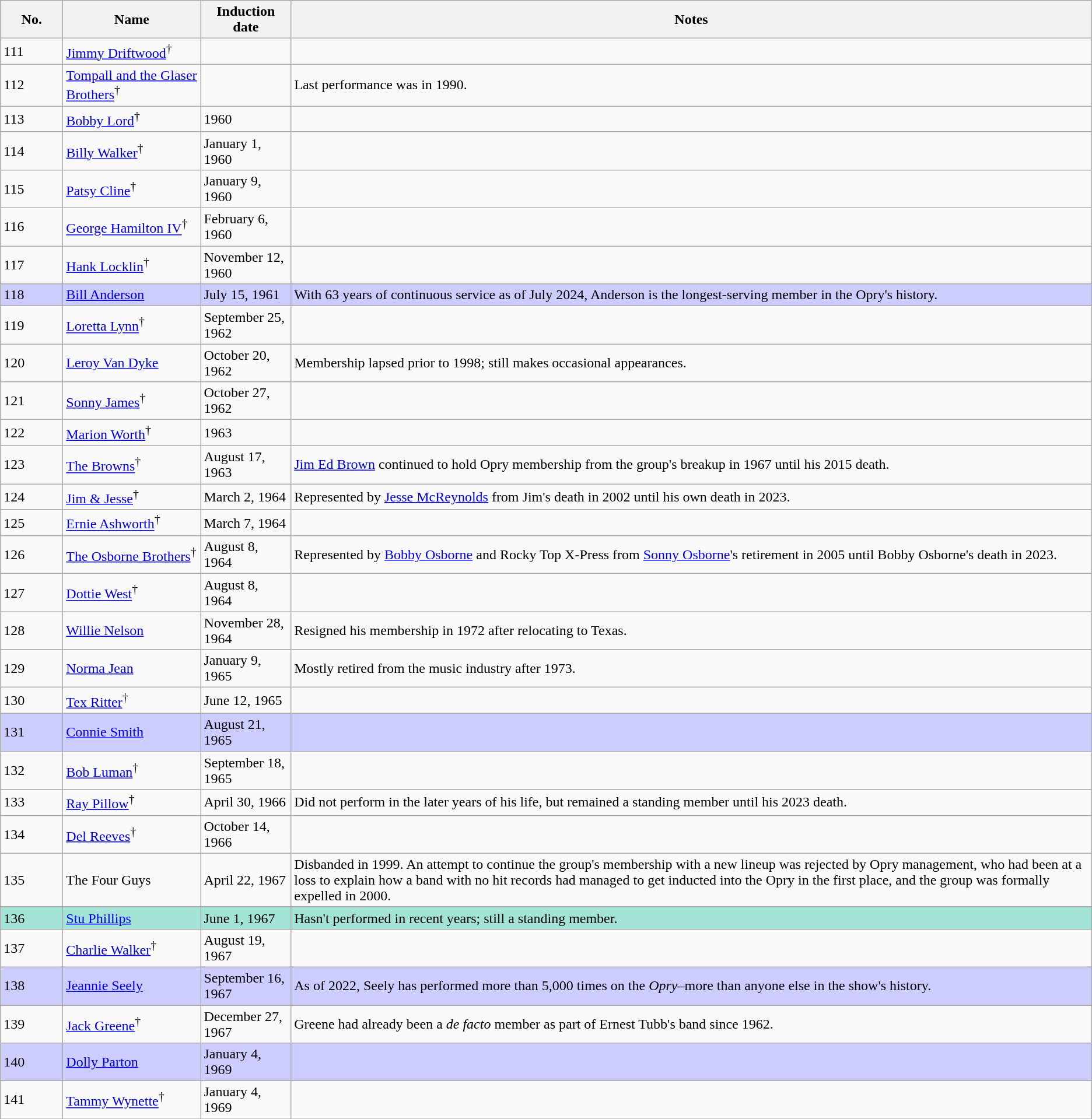<table class="wikitable sortable">
<tr>
<th scope="col" style="width:4em;">No.</th>
<th scope="col" style="width:150px;">Name</th>
<th scope="col" class="unsortable" >Induction date</th>
<th scope="col" class="unsortable">Notes</th>
</tr>
<tr>
<td>111</td>
<td><a href='#'>Jimmy Driftwood</a><sup>†</sup></td>
<td></td>
<td></td>
</tr>
<tr>
<td>112</td>
<td><a href='#'>Tompall and the Glaser Brothers</a><sup>†</sup></td>
<td></td>
<td>Last performance was in 1990.</td>
</tr>
<tr>
<td>113</td>
<td><a href='#'>Bobby Lord</a><sup>†</sup></td>
<td>1960</td>
<td></td>
</tr>
<tr>
<td>114</td>
<td><a href='#'>Billy Walker</a><sup>†</sup></td>
<td>January 1, 1960</td>
<td></td>
</tr>
<tr>
<td>115</td>
<td><a href='#'>Patsy Cline</a><sup>†</sup></td>
<td>January 9, 1960</td>
<td></td>
</tr>
<tr>
<td>116</td>
<td><a href='#'>George Hamilton IV</a><sup>†</sup></td>
<td>February 6, 1960</td>
<td></td>
</tr>
<tr>
<td>117</td>
<td><a href='#'>Hank Locklin</a><sup>†</sup></td>
<td>November 12, 1960</td>
<td></td>
</tr>
<tr style="background:#ccccff">
<td>118</td>
<td><a href='#'>Bill Anderson</a></td>
<td>July 15, 1961</td>
<td>With 63 years of continuous service as of July 2024, Anderson is the longest-serving member in the Opry's history.</td>
</tr>
<tr>
<td>119</td>
<td><a href='#'>Loretta Lynn</a><sup>†</sup></td>
<td>September 25, 1962</td>
<td></td>
</tr>
<tr>
<td>120</td>
<td><a href='#'>Leroy Van Dyke</a></td>
<td>October 20, 1962</td>
<td>Membership lapsed prior to 1998; still makes occasional appearances.</td>
</tr>
<tr>
<td>121</td>
<td><a href='#'>Sonny James</a><sup>†</sup></td>
<td>October 27, 1962</td>
<td></td>
</tr>
<tr>
<td>122</td>
<td><a href='#'>Marion Worth</a><sup>†</sup></td>
<td>1963</td>
<td></td>
</tr>
<tr>
<td>123</td>
<td><a href='#'>The Browns</a><sup>†</sup></td>
<td>August 17, 1963</td>
<td><a href='#'>Jim Ed Brown</a> continued to hold Opry membership from the group's breakup in 1967 until his 2015 death.</td>
</tr>
<tr>
<td>124</td>
<td><a href='#'>Jim & Jesse</a><sup>†</sup></td>
<td>March 2, 1964</td>
<td>Represented by <a href='#'>Jesse McReynolds</a> from Jim's death in 2002 until his own death in 2023.</td>
</tr>
<tr>
<td>125</td>
<td><a href='#'>Ernie Ashworth</a><sup>†</sup></td>
<td>March 7, 1964</td>
<td></td>
</tr>
<tr>
<td>126</td>
<td><a href='#'>The Osborne Brothers</a><sup>†</sup></td>
<td>August 8, 1964</td>
<td>Represented by <a href='#'>Bobby Osborne</a> and Rocky Top X-Press from <a href='#'>Sonny Osborne</a>'s retirement in 2005 until Bobby Osborne's death in 2023.</td>
</tr>
<tr>
<td>127</td>
<td><a href='#'>Dottie West</a><sup>†</sup></td>
<td>August 8, 1964</td>
<td></td>
</tr>
<tr>
<td>128</td>
<td><a href='#'>Willie Nelson</a></td>
<td>November 28, 1964</td>
<td>Resigned his membership in 1972 after relocating to Texas.</td>
</tr>
<tr>
<td>129</td>
<td><a href='#'>Norma Jean</a></td>
<td>January 9, 1965</td>
<td>Mostly retired from the music industry after 1973.</td>
</tr>
<tr>
<td>130</td>
<td><a href='#'>Tex Ritter</a><sup>†</sup></td>
<td>June 12, 1965</td>
<td></td>
</tr>
<tr style="background:#ccccff">
<td>131</td>
<td><a href='#'>Connie Smith</a></td>
<td>August 21, 1965</td>
<td></td>
</tr>
<tr>
<td>132</td>
<td><a href='#'>Bob Luman</a><sup>†</sup></td>
<td>September 18, 1965</td>
<td></td>
</tr>
<tr>
<td>133</td>
<td><a href='#'>Ray Pillow</a><sup>†</sup></td>
<td>April 30, 1966</td>
<td>Did not perform in the later years of his life, but remained a standing member until his 2023 death.</td>
</tr>
<tr>
<td>134</td>
<td><a href='#'>Del Reeves</a><sup>†</sup></td>
<td>October 14, 1966</td>
<td></td>
</tr>
<tr>
<td>135</td>
<td>The Four Guys</td>
<td>April 22, 1967</td>
<td>Disbanded in 1999. An attempt to continue the group's membership with a new lineup was rejected by Opry management, who had been at a loss to explain how a band with no hit records had managed to get inducted into the Opry in the first place, and the group was formally expelled in 2000.</td>
</tr>
<tr style="background:#A3E4D7">
<td>136</td>
<td><a href='#'>Stu Phillips</a></td>
<td>June 1, 1967</td>
<td>Hasn't performed in recent years; still a standing member.</td>
</tr>
<tr>
<td>137</td>
<td><a href='#'>Charlie Walker</a><sup>†</sup></td>
<td>August 19, 1967</td>
<td></td>
</tr>
<tr style="background:#ccccff">
<td>138</td>
<td><a href='#'>Jeannie Seely</a></td>
<td>September 16, 1967</td>
<td>As of 2022, Seely has performed more than 5,000 times on the <em>Opry</em>–more than anyone else in the show's history.</td>
</tr>
<tr>
<td>139</td>
<td><a href='#'>Jack Greene</a><sup>†</sup></td>
<td>December 27, 1967</td>
<td>Greene had already been a <em>de facto</em> member as part of Ernest Tubb's band since 1962.</td>
</tr>
<tr style="background:#ccccff">
<td>140</td>
<td><a href='#'>Dolly Parton</a></td>
<td>January 4, 1969</td>
<td></td>
</tr>
<tr>
<td>141</td>
<td><a href='#'>Tammy Wynette</a><sup>†</sup></td>
<td>January 4, 1969</td>
<td></td>
</tr>
<tr>
</tr>
</table>
